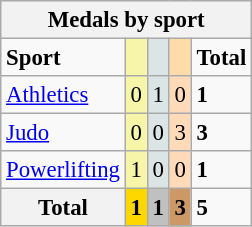<table class=wikitable style="font-size:95%; ">
<tr bgcolor=EFEFEF>
<th colspan=7><strong>Medals by sport</strong></th>
</tr>
<tr>
<td><strong>Sport</strong></td>
<td bgcolor=F7F6A8></td>
<td bgcolor=DCE5E5></td>
<td bgcolor=FFDBA9></td>
<td><strong>Total</strong></td>
</tr>
<tr>
<td><a href='#'>Athletics</a></td>
<td bgcolor=F7F6A8>0</td>
<td bgcolor=DCE5E5>1</td>
<td bgcolor=FFDAB9>0</td>
<td><strong>1</strong></td>
</tr>
<tr>
<td><a href='#'>Judo</a></td>
<td bgcolor=F7F6A8>0</td>
<td bgcolor=DCE5E5>0</td>
<td bgcolor=FFDAB9>3</td>
<td><strong>3</strong></td>
</tr>
<tr>
<td><a href='#'>Powerlifting</a></td>
<td bgcolor=F7F6A8>1</td>
<td bgcolor=DCE5E5>0</td>
<td bgcolor=FFDAB9>0</td>
<td><strong>1</strong></td>
</tr>
<tr>
<th><strong>Total</strong></th>
<td style="background:gold;"><strong>1</strong></td>
<td style="background:silver;"><strong>1</strong></td>
<td style="background:#c96;"><strong>3</strong></td>
<td><strong>5</strong></td>
</tr>
</table>
